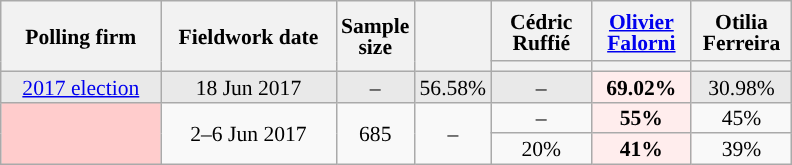<table class="wikitable sortable" style="text-align:center;font-size:90%;line-height:14px;">
<tr style="height:40px;">
<th style="width:100px;" rowspan="2">Polling firm</th>
<th style="width:110px;" rowspan="2">Fieldwork date</th>
<th style="width:35px;" rowspan="2">Sample<br>size</th>
<th style="width:30px;" rowspan="2"></th>
<th class="unsortable" style="width:60px;">Cédric Ruffié<br></th>
<th class="unsortable" style="width:60px;"><a href='#'>Olivier Falorni</a><br></th>
<th class="unsortable" style="width:60px;">Otilia Ferreira<br></th>
</tr>
<tr>
<th style="background:"></th>
<th style="background:"></th>
<th style="background:"></th>
</tr>
<tr style="background:#E9E9E9;">
<td><a href='#'>2017 election</a></td>
<td data-sort-value="2017-06-18">18 Jun 2017</td>
<td>–</td>
<td>56.58%</td>
<td>–</td>
<td style="background:#FFEDED;"><strong>69.02%</strong></td>
<td>30.98%</td>
</tr>
<tr>
<td rowspan="2" style="background:#FFCCCC;"></td>
<td rowspan="2" data-sort-value="2017-06-06">2–6 Jun 2017</td>
<td rowspan="2">685</td>
<td rowspan="2">–</td>
<td>–</td>
<td style="background:#FFEDED;"><strong>55%</strong></td>
<td>45%</td>
</tr>
<tr>
<td>20%</td>
<td style="background:#FFEDED;"><strong>41%</strong></td>
<td>39%</td>
</tr>
</table>
